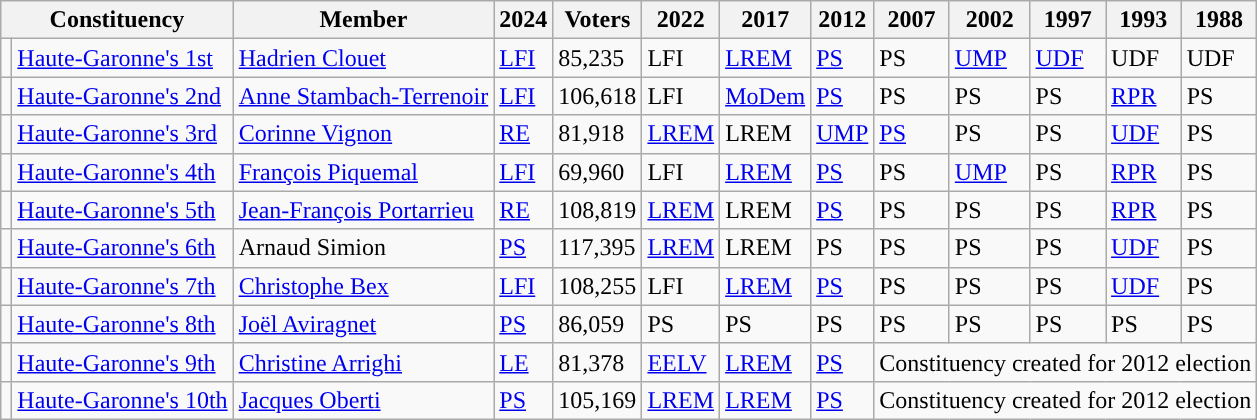<table class="wikitable sortable">
<tr>
<th colspan="2">Constituency</th>
<th>Member</th>
<th>2024</th>
<th>Voters</th>
<th>2022</th>
<th>2017</th>
<th>2012</th>
<th>2007</th>
<th>2002</th>
<th>1997</th>
<th>1993</th>
<th>1988</th>
</tr>
<tr>
<td style="background-color: "></td>
<td><a href='#'>Haute-Garonne's 1st</a></td>
<td><a href='#'>Hadrien Clouet</a></td>
<td><a href='#'>LFI</a></td>
<td>85,235</td>
<td>LFI</td>
<td><a href='#'>LREM</a></td>
<td bgcolor=><a href='#'>PS</a></td>
<td bgcolor=>PS</td>
<td bgcolor=><a href='#'>UMP</a></td>
<td bgcolor=><a href='#'>UDF</a></td>
<td bgcolor=>UDF</td>
<td bgcolor=>UDF</td>
</tr>
<tr>
<td style="background-color: "></td>
<td><a href='#'>Haute-Garonne's 2nd</a></td>
<td><a href='#'>Anne Stambach-Terrenoir</a></td>
<td><a href='#'>LFI</a></td>
<td>106,618</td>
<td>LFI</td>
<td><a href='#'>MoDem</a></td>
<td bgcolor=><a href='#'>PS</a></td>
<td bgcolor=>PS</td>
<td bgcolor=>PS</td>
<td bgcolor=>PS</td>
<td bgcolor=><a href='#'>RPR</a></td>
<td bgcolor=>PS</td>
</tr>
<tr>
<td style="background-color: "></td>
<td><a href='#'>Haute-Garonne's 3rd</a></td>
<td><a href='#'>Corinne Vignon</a></td>
<td><a href='#'>RE</a></td>
<td>81,918</td>
<td><a href='#'>LREM</a></td>
<td>LREM</td>
<td bgcolor=><a href='#'>UMP</a></td>
<td bgcolor=><a href='#'>PS</a></td>
<td bgcolor=>PS</td>
<td bgcolor=>PS</td>
<td bgcolor=><a href='#'>UDF</a></td>
<td bgcolor=>PS</td>
</tr>
<tr>
<td style="background-color: "></td>
<td><a href='#'>Haute-Garonne's 4th</a></td>
<td><a href='#'>François Piquemal</a></td>
<td><a href='#'>LFI</a></td>
<td>69,960</td>
<td>LFI</td>
<td><a href='#'>LREM</a></td>
<td bgcolor=><a href='#'>PS</a></td>
<td bgcolor=>PS</td>
<td bgcolor=><a href='#'>UMP</a></td>
<td bgcolor=>PS</td>
<td bgcolor=><a href='#'>RPR</a></td>
<td bgcolor=>PS</td>
</tr>
<tr>
<td style="background-color: "></td>
<td><a href='#'>Haute-Garonne's 5th</a></td>
<td><a href='#'>Jean-François Portarrieu</a></td>
<td><a href='#'>RE</a></td>
<td>108,819</td>
<td><a href='#'>LREM</a></td>
<td>LREM</td>
<td bgcolor=><a href='#'>PS</a></td>
<td bgcolor=>PS</td>
<td bgcolor=>PS</td>
<td bgcolor=>PS</td>
<td bgcolor=><a href='#'>RPR</a></td>
<td bgcolor=>PS</td>
</tr>
<tr>
<td style="background-color: "></td>
<td><a href='#'>Haute-Garonne's 6th</a></td>
<td>Arnaud Simion</td>
<td bgcolor=><a href='#'>PS</a></td>
<td>117,395</td>
<td><a href='#'>LREM</a></td>
<td>LREM</td>
<td bgcolor=>PS</td>
<td bgcolor=>PS</td>
<td bgcolor=>PS</td>
<td bgcolor=>PS</td>
<td bgcolor=><a href='#'>UDF</a></td>
<td bgcolor=>PS</td>
</tr>
<tr>
<td style="background-color: "></td>
<td><a href='#'>Haute-Garonne's 7th</a></td>
<td><a href='#'>Christophe Bex</a></td>
<td><a href='#'>LFI</a></td>
<td>108,255</td>
<td>LFI</td>
<td><a href='#'>LREM</a></td>
<td bgcolor=><a href='#'>PS</a></td>
<td bgcolor=>PS</td>
<td bgcolor=>PS</td>
<td bgcolor=>PS</td>
<td bgcolor=><a href='#'>UDF</a></td>
<td bgcolor=>PS</td>
</tr>
<tr>
<td style="background-color: "></td>
<td><a href='#'>Haute-Garonne's 8th</a></td>
<td><a href='#'>Joël Aviragnet</a></td>
<td><a href='#'>PS</a></td>
<td>86,059</td>
<td>PS</td>
<td>PS</td>
<td bgcolor=>PS</td>
<td bgcolor=>PS</td>
<td bgcolor=>PS</td>
<td bgcolor=>PS</td>
<td bgcolor=>PS</td>
<td bgcolor=>PS</td>
</tr>
<tr>
<td style="background-color: "></td>
<td><a href='#'>Haute-Garonne's 9th</a></td>
<td><a href='#'>Christine Arrighi</a></td>
<td><a href='#'>LE</a></td>
<td>81,378</td>
<td><a href='#'>EELV</a></td>
<td><a href='#'>LREM</a></td>
<td bgcolor=><a href='#'>PS</a></td>
<td colspan="5">Constituency created for 2012 election</td>
</tr>
<tr>
<td style="background-color: "></td>
<td><a href='#'>Haute-Garonne's 10th</a></td>
<td><a href='#'>Jacques Oberti</a></td>
<td bgcolor=><a href='#'>PS</a></td>
<td>105,169</td>
<td><a href='#'>LREM</a></td>
<td><a href='#'>LREM</a></td>
<td bgcolor=><a href='#'>PS</a></td>
<td colspan="5">Constituency created for 2012 election</td>
</tr>
</table>
